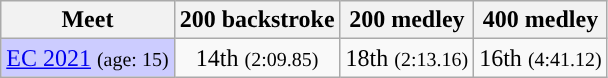<table class="sortable wikitable">
<tr>
<th>Meet</th>
<th class="unsortable">200 backstroke</th>
<th class="unsortable">200 medley</th>
<th class="unsortable">400 medley</th>
</tr>
<tr>
<td style="background:#ccccff"><a href='#'>EC 2021</a> <small>(age: 15)</small></td>
<td align="center">14th <small>(2:09.85)</small></td>
<td align="center">18th <small>(2:13.16)</small></td>
<td align="center">16th <small>(4:41.12)</small></td>
</tr>
</table>
